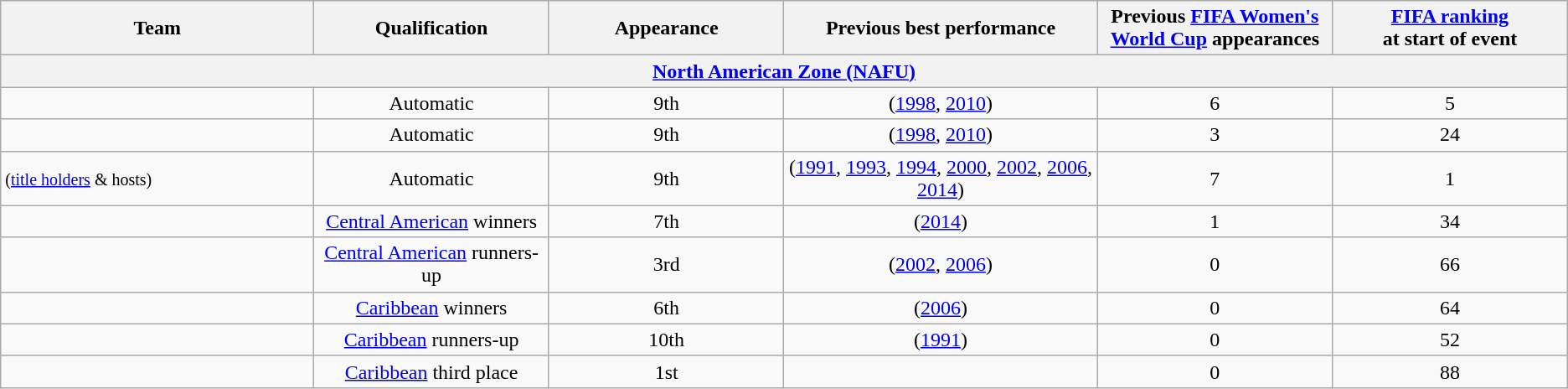<table class="wikitable sortable">
<tr>
<th width=20%>Team</th>
<th width=15%>Qualification</th>
<th width=15% data-sort-type="number">Appearance</th>
<th width=20%>Previous best performance</th>
<th width=15%>Previous <a href='#'>FIFA Women's World Cup</a> appearances</th>
<th width=15%><a href='#'>FIFA ranking</a><br>at start of event</th>
</tr>
<tr>
<th colspan=6><strong><a href='#'>North American Zone (NAFU)</a></strong></th>
</tr>
<tr>
<td align=left></td>
<td align=center>Automatic</td>
<td align=center>9th</td>
<td align=center> (<a href='#'>1998</a>, <a href='#'>2010</a>)</td>
<td align=center>6</td>
<td align=center>5</td>
</tr>
<tr>
<td align=left></td>
<td align=center>Automatic</td>
<td align=center>9th</td>
<td align=center> (<a href='#'>1998</a>, <a href='#'>2010</a>)</td>
<td align=center>3</td>
<td align=center>24</td>
</tr>
<tr>
<td align=left> <small>(<a href='#'>title holders</a> & hosts)</small></td>
<td align=center>Automatic</td>
<td align=center>9th</td>
<td align=center> (<a href='#'>1991</a>, <a href='#'>1993</a>, <a href='#'>1994</a>, <a href='#'>2000</a>, <a href='#'>2002</a>, <a href='#'>2006</a>, <a href='#'>2014</a>)</td>
<td align=center>7</td>
<td align=center>1</td>
</tr>
<tr>
<td align=left></td>
<td align=center><a href='#'>Central American</a> winners</td>
<td align=center>7th</td>
<td align=center> (<a href='#'>2014</a>)</td>
<td align=center>1</td>
<td align=center>34</td>
</tr>
<tr>
<td align=left></td>
<td align=center><a href='#'>Central American</a> runners-up</td>
<td align=center>3rd</td>
<td align=center> (<a href='#'>2002</a>, <a href='#'>2006</a>)</td>
<td align=center>0</td>
<td align=center>66</td>
</tr>
<tr>
<td align=left></td>
<td align=center><a href='#'>Caribbean</a> winners</td>
<td align=center>6th</td>
<td align=center> (<a href='#'>2006</a>)</td>
<td align=center>0</td>
<td align=center>64</td>
</tr>
<tr>
<td align=left></td>
<td align=center><a href='#'>Caribbean</a> runners-up</td>
<td align=center>10th</td>
<td align=center> (<a href='#'>1991</a>)</td>
<td align=center>0</td>
<td align=center>52</td>
</tr>
<tr>
<td align=left></td>
<td align=center><a href='#'>Caribbean</a> third place</td>
<td align=center>1st</td>
<td align=center></td>
<td align=center>0</td>
<td align=center>88</td>
</tr>
</table>
